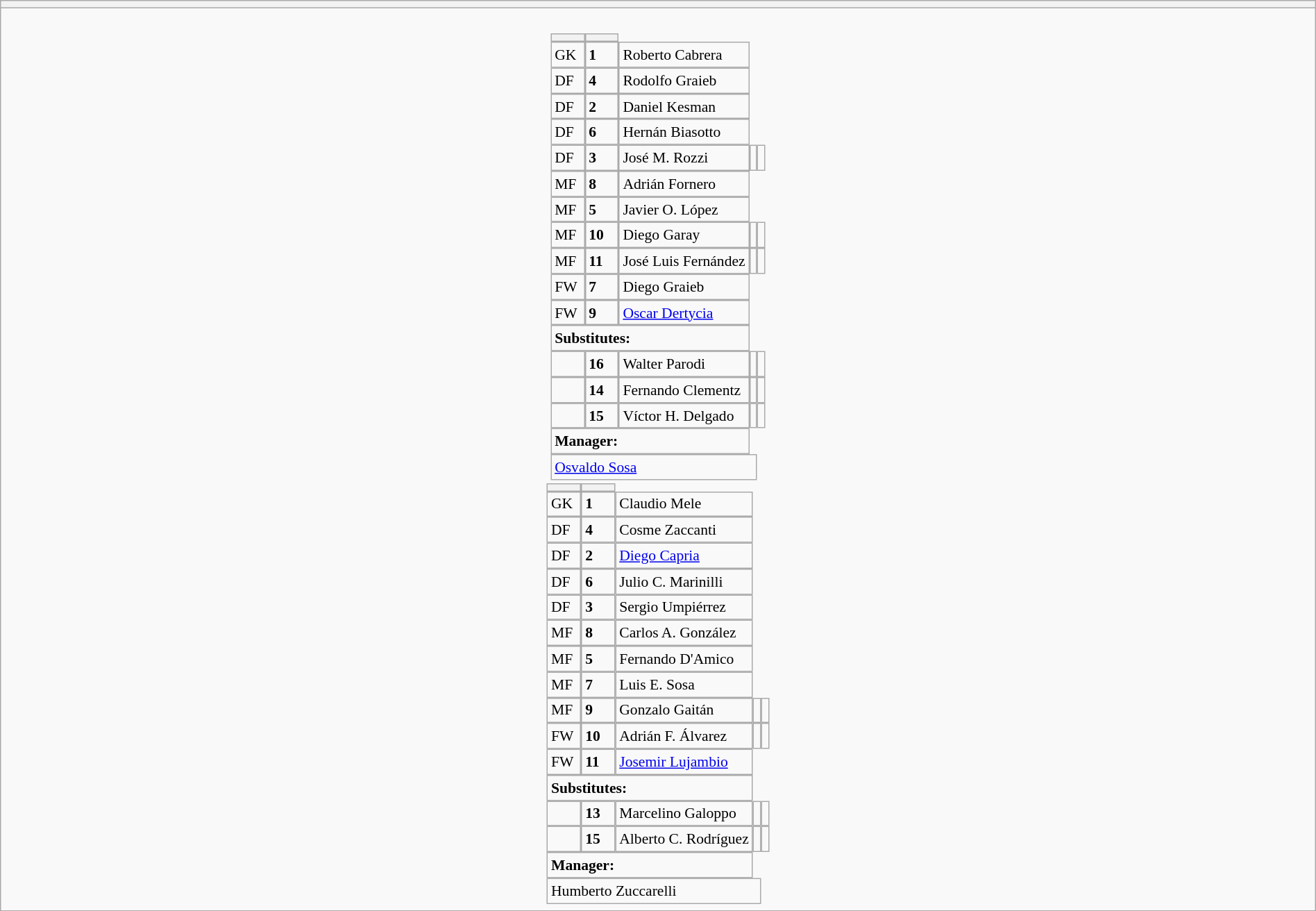<table style="width:100%" class="wikitable collapsible collapsed">
<tr>
<th></th>
</tr>
<tr>
<td><br>






<table style="font-size:90%; margin:0.2em auto;" cellspacing="0" cellpadding="0">
<tr>
<th width="25"></th>
<th width="25"></th>
</tr>
<tr>
<td>GK</td>
<td><strong> 1</strong></td>
<td>Roberto Cabrera</td>
</tr>
<tr>
<td>DF</td>
<td><strong>4</strong></td>
<td>Rodolfo Graieb</td>
</tr>
<tr>
<td>DF</td>
<td><strong>2</strong></td>
<td>Daniel Kesman</td>
</tr>
<tr>
<td>DF</td>
<td><strong>6</strong></td>
<td>Hernán Biasotto</td>
</tr>
<tr>
<td>DF</td>
<td><strong>3</strong></td>
<td>José M. Rozzi</td>
<td></td>
<td></td>
</tr>
<tr>
<td>MF</td>
<td><strong>8</strong></td>
<td>Adrián Fornero</td>
</tr>
<tr>
<td>MF</td>
<td><strong>5</strong></td>
<td>Javier O. López</td>
</tr>
<tr>
<td>MF</td>
<td><strong>10</strong></td>
<td>Diego Garay</td>
<td></td>
<td></td>
</tr>
<tr>
<td>MF</td>
<td><strong>11</strong></td>
<td>José Luis Fernández</td>
<td></td>
<td></td>
</tr>
<tr>
<td>FW</td>
<td><strong>7</strong></td>
<td>Diego Graieb</td>
</tr>
<tr>
<td>FW</td>
<td><strong>9</strong></td>
<td><a href='#'>Oscar Dertycia</a></td>
</tr>
<tr>
<td colspan=3><strong>Substitutes:</strong></td>
</tr>
<tr>
<td></td>
<td><strong>16</strong></td>
<td>Walter Parodi</td>
<td></td>
<td></td>
</tr>
<tr>
<td></td>
<td><strong>14</strong></td>
<td>Fernando Clementz</td>
<td></td>
<td></td>
</tr>
<tr>
<td></td>
<td><strong>15</strong></td>
<td>Víctor H. Delgado</td>
<td></td>
<td></td>
</tr>
<tr>
<td colspan=3><strong>Manager:</strong></td>
</tr>
<tr>
<td colspan=4> <a href='#'>Osvaldo Sosa</a></td>
</tr>
</table>
<table cellspacing="0" cellpadding="0" style="font-size:90%; margin:0.2em auto;">
<tr>
<th width="25"></th>
<th width="25"></th>
</tr>
<tr>
<td>GK</td>
<td><strong>1</strong></td>
<td>Claudio Mele</td>
</tr>
<tr>
<td>DF</td>
<td><strong>4</strong></td>
<td>Cosme Zaccanti</td>
</tr>
<tr>
<td>DF</td>
<td><strong>2</strong></td>
<td><a href='#'>Diego Capria</a></td>
</tr>
<tr>
<td>DF</td>
<td><strong>6</strong></td>
<td>Julio C. Marinilli</td>
</tr>
<tr>
<td>DF</td>
<td><strong>3</strong></td>
<td>Sergio Umpiérrez</td>
</tr>
<tr>
<td>MF</td>
<td><strong>8</strong></td>
<td>Carlos A. González</td>
</tr>
<tr>
<td>MF</td>
<td><strong>5</strong></td>
<td>Fernando D'Amico</td>
</tr>
<tr>
<td>MF</td>
<td><strong>7</strong></td>
<td>Luis E. Sosa</td>
</tr>
<tr>
<td>MF</td>
<td><strong>9</strong></td>
<td>Gonzalo Gaitán</td>
<td></td>
<td></td>
</tr>
<tr>
<td>FW</td>
<td><strong>10</strong></td>
<td>Adrián F. Álvarez</td>
<td></td>
<td></td>
</tr>
<tr>
<td>FW</td>
<td><strong>11</strong></td>
<td><a href='#'>Josemir Lujambio</a></td>
</tr>
<tr>
<td colspan=3><strong>Substitutes:</strong></td>
</tr>
<tr>
<td></td>
<td><strong>13</strong></td>
<td>Marcelino Galoppo</td>
<td></td>
<td></td>
</tr>
<tr>
<td></td>
<td><strong>15</strong></td>
<td>Alberto C. Rodríguez</td>
<td></td>
<td></td>
</tr>
<tr>
<td colspan=3><strong>Manager:</strong></td>
</tr>
<tr>
<td colspan=4> Humberto Zuccarelli</td>
</tr>
</table>
</td>
</tr>
</table>
